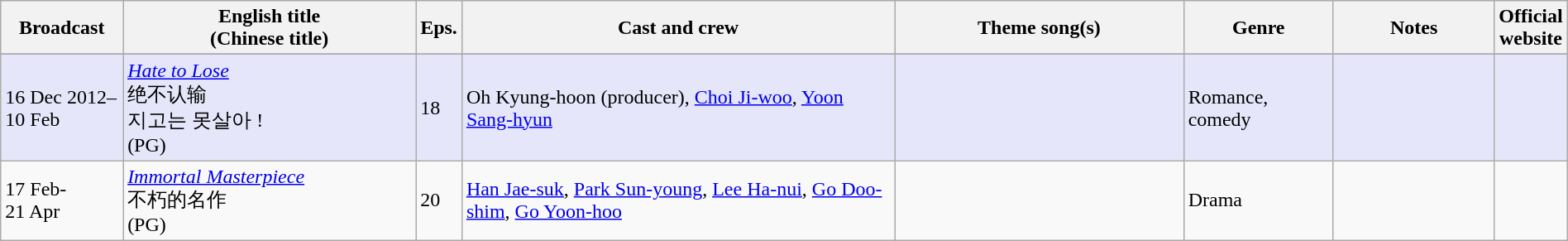<table class="wikitable sortable" width="100%" style="text-align: left">
<tr>
<th align=center width=8% bgcolor="silver">Broadcast</th>
<th align=center width=20% bgcolor="silver">English title <br> (Chinese title)</th>
<th align=center width=1% bgcolor="silver">Eps.</th>
<th align=center width=30% bgcolor="silver">Cast and crew</th>
<th align=center width=20% bgcolor="silver">Theme song(s)</th>
<th align=center width=10% bgcolor="silver">Genre</th>
<th align=center width=15% bgcolor="silver">Notes</th>
<th align=center width=1% bgcolor="silver">Official website</th>
</tr>
<tr>
</tr>
<tr ---- bgcolor="E6E6FA">
<td>16 Dec 2012–<br>10 Feb</td>
<td><em><a href='#'>Hate to Lose</a></em><br>绝不认输<br>지고는 못살아 !<br>(<span>PG</span>)</td>
<td>18</td>
<td>Oh Kyung-hoon (producer), <a href='#'>Choi Ji-woo</a>, <a href='#'>Yoon Sang-hyun</a></td>
<td></td>
<td>Romance, comedy</td>
<td></td>
<td></td>
</tr>
<tr>
<td>17 Feb-<br>21 Apr</td>
<td><em><a href='#'>Immortal Masterpiece</a></em><br>不朽的名作<br>(<span>PG</span>)</td>
<td>20</td>
<td><a href='#'>Han Jae-suk</a>, <a href='#'>Park Sun-young</a>, <a href='#'>Lee Ha-nui</a>, <a href='#'>Go Doo-shim</a>, <a href='#'>Go Yoon-hoo</a></td>
<td></td>
<td>Drama</td>
<td></td>
<td></td>
</tr>
</table>
